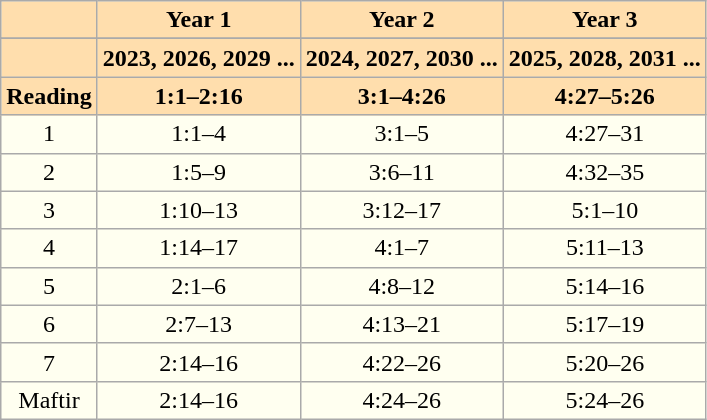<table class="wikitable" style="background:Ivory; text-align:center">
<tr>
<th style="background:Navajowhite;"></th>
<th style="background:Navajowhite;">Year 1</th>
<th style="background:Navajowhite;">Year 2</th>
<th style="background:Navajowhite;">Year 3</th>
</tr>
<tr>
</tr>
<tr>
<th style="background:Navajowhite;"></th>
<th style="background:Navajowhite;">2023, 2026, 2029 ...</th>
<th style="background:Navajowhite;">2024, 2027, 2030 ...</th>
<th style="background:Navajowhite;">2025, 2028, 2031 ...</th>
</tr>
<tr>
<th style="background:Navajowhite;">Reading</th>
<th style="background:Navajowhite;">1:1–2:16</th>
<th style="background:Navajowhite;">3:1–4:26</th>
<th style="background:Navajowhite;">4:27–5:26</th>
</tr>
<tr>
<td>1</td>
<td>1:1–4</td>
<td>3:1–5</td>
<td>4:27–31</td>
</tr>
<tr>
<td>2</td>
<td>1:5–9</td>
<td>3:6–11</td>
<td>4:32–35</td>
</tr>
<tr>
<td>3</td>
<td>1:10–13</td>
<td>3:12–17</td>
<td>5:1–10</td>
</tr>
<tr>
<td>4</td>
<td>1:14–17</td>
<td>4:1–7</td>
<td>5:11–13</td>
</tr>
<tr>
<td>5</td>
<td>2:1–6</td>
<td>4:8–12</td>
<td>5:14–16</td>
</tr>
<tr>
<td>6</td>
<td>2:7–13</td>
<td>4:13–21</td>
<td>5:17–19</td>
</tr>
<tr>
<td>7</td>
<td>2:14–16</td>
<td>4:22–26</td>
<td>5:20–26</td>
</tr>
<tr>
<td>Maftir</td>
<td>2:14–16</td>
<td>4:24–26</td>
<td>5:24–26</td>
</tr>
</table>
